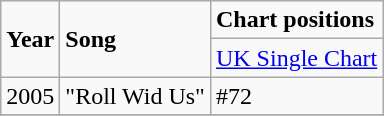<table class="wikitable">
<tr>
<td rowspan="2"><strong>Year</strong></td>
<td rowspan="2"><strong>Song</strong></td>
<td><strong>Chart positions</strong> </td>
</tr>
<tr>
<td><a href='#'>UK Single Chart</a></td>
</tr>
<tr>
<td>2005</td>
<td>"Roll Wid Us"</td>
<td>#72</td>
</tr>
<tr>
</tr>
</table>
